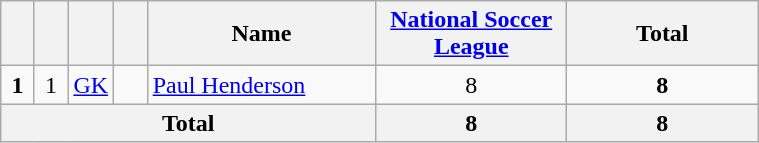<table class="wikitable" style="text-align:center">
<tr>
<th width=15></th>
<th width=15></th>
<th width=15></th>
<th width=15></th>
<th width=145>Name</th>
<th width=120><a href='#'>National Soccer League</a></th>
<th width=120>Total</th>
</tr>
<tr>
<td><strong>1</strong></td>
<td>1</td>
<td><a href='#'>GK</a></td>
<td></td>
<td align=left><a href='#'>Paul Henderson</a></td>
<td>8</td>
<td><strong>8</strong></td>
</tr>
<tr>
<th colspan="5"><strong>Total</strong></th>
<th>8</th>
<th>8</th>
</tr>
</table>
